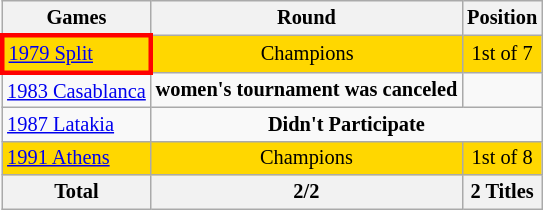<table class="wikitable" style="font-size: 90%; text-align:center; font-size:85%;">
<tr>
<th>Games</th>
<th>Round</th>
<th>Position</th>
</tr>
<tr style="background:gold;">
<td align="left"style="border: 3px solid red"> <a href='#'>1979 Split</a></td>
<td>Champions</td>
<td>1st of 7</td>
</tr>
<tr>
<td align="left"> <a href='#'>1983 Casablanca</a></td>
<td><strong>women's tournament was canceled</strong></td>
</tr>
<tr style=>
<td align="left"> <a href='#'>1987 Latakia</a></td>
<td colspan="2"><strong>Didn't Participate</strong></td>
</tr>
<tr - style="background:gold;">
<td align="left"> <a href='#'>1991 Athens</a></td>
<td>Champions</td>
<td>1st of 8</td>
</tr>
<tr>
<th>Total</th>
<th>2/2</th>
<th>2 Titles</th>
</tr>
</table>
